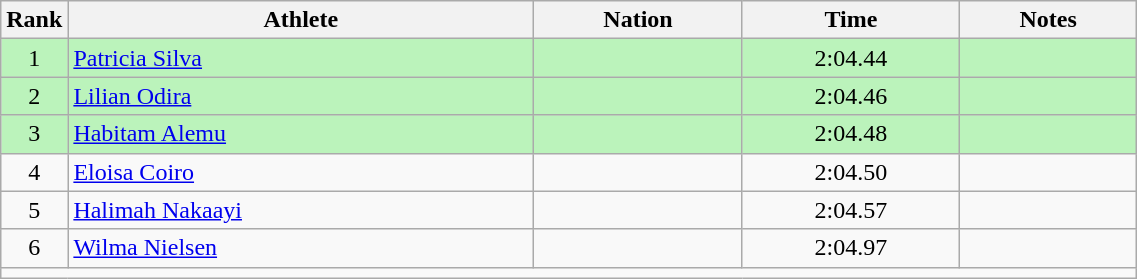<table class="wikitable sortable" style="text-align:center;width: 60%;">
<tr>
<th scope="col" style="width: 10px;">Rank</th>
<th scope="col">Athlete</th>
<th scope="col">Nation</th>
<th scope="col">Time</th>
<th scope="col">Notes</th>
</tr>
<tr bgcolor=bbf3bb>
<td>1</td>
<td align=left><a href='#'>Patricia Silva</a></td>
<td align=left></td>
<td>2:04.44</td>
<td></td>
</tr>
<tr bgcolor=bbf3bb>
<td>2</td>
<td align=left><a href='#'>Lilian Odira</a></td>
<td align=left></td>
<td>2:04.46</td>
<td></td>
</tr>
<tr bgcolor=bbf3bb>
<td>3</td>
<td align=left><a href='#'>Habitam Alemu</a></td>
<td align=left></td>
<td>2:04.48</td>
<td></td>
</tr>
<tr>
<td>4</td>
<td align=left><a href='#'>Eloisa Coiro</a></td>
<td align=left></td>
<td>2:04.50</td>
<td></td>
</tr>
<tr>
<td>5</td>
<td align=left><a href='#'>Halimah Nakaayi</a></td>
<td align=left></td>
<td>2:04.57</td>
<td></td>
</tr>
<tr>
<td>6</td>
<td align=left><a href='#'>Wilma Nielsen</a></td>
<td align=left></td>
<td>2:04.97</td>
<td></td>
</tr>
<tr class="sortbottom">
<td colspan="5"></td>
</tr>
</table>
